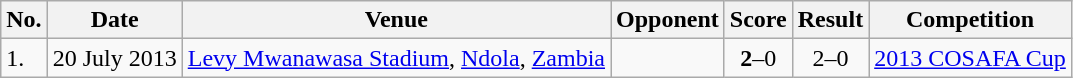<table class="wikitable">
<tr>
<th>No.</th>
<th>Date</th>
<th>Venue</th>
<th>Opponent</th>
<th>Score</th>
<th>Result</th>
<th>Competition</th>
</tr>
<tr>
<td>1.</td>
<td>20 July 2013</td>
<td><a href='#'>Levy Mwanawasa Stadium</a>, <a href='#'>Ndola</a>, <a href='#'>Zambia</a></td>
<td></td>
<td align=center><strong>2</strong>–0</td>
<td align=center>2–0</td>
<td><a href='#'>2013 COSAFA Cup</a></td>
</tr>
</table>
